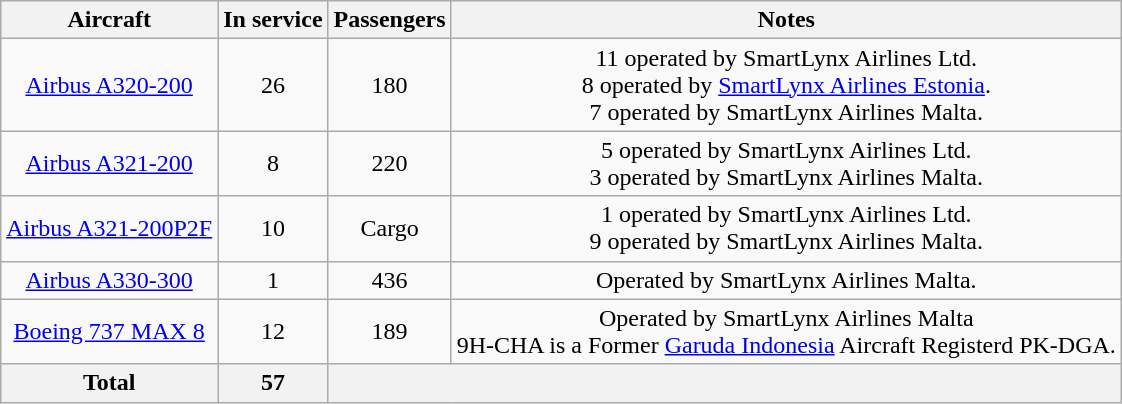<table class="wikitable" style="margin:0.5em auto; text-align:center">
<tr>
<th>Aircraft</th>
<th>In service</th>
<th>Passengers</th>
<th>Notes</th>
</tr>
<tr>
<td><a href='#'>Airbus A320-200</a></td>
<td>26</td>
<td>180</td>
<td>11 operated by SmartLynx Airlines Ltd.<br>8 operated by <a href='#'>SmartLynx Airlines Estonia</a>.<br>7 operated by SmartLynx Airlines Malta.</td>
</tr>
<tr>
<td><a href='#'>Airbus A321-200</a></td>
<td>8</td>
<td>220</td>
<td>5 operated by SmartLynx Airlines Ltd.<br>3 operated by SmartLynx Airlines Malta.</td>
</tr>
<tr>
<td><a href='#'>Airbus A321-200P2F</a></td>
<td>10</td>
<td>Cargo</td>
<td>1 operated by SmartLynx Airlines Ltd.<br>9 operated by SmartLynx Airlines Malta.</td>
</tr>
<tr>
<td><a href='#'>Airbus A330-300</a></td>
<td>1</td>
<td>436</td>
<td>Operated by SmartLynx Airlines Malta.</td>
</tr>
<tr>
<td><a href='#'>Boeing 737 MAX 8</a></td>
<td>12</td>
<td>189</td>
<td>Operated by SmartLynx Airlines Malta<br>9H-CHA is a Former <a href='#'>Garuda Indonesia</a> Aircraft Registerd PK-DGA.</td>
</tr>
<tr>
<th>Total</th>
<th>57</th>
<th colspan=2></th>
</tr>
</table>
